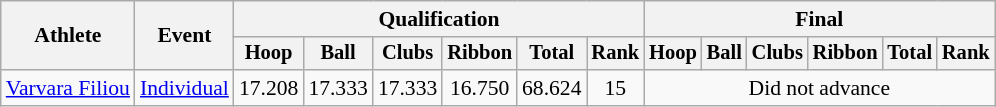<table class=wikitable style="font-size:90%">
<tr>
<th rowspan=2>Athlete</th>
<th rowspan=2>Event</th>
<th colspan=6>Qualification</th>
<th colspan=6>Final</th>
</tr>
<tr style="font-size:95%">
<th>Hoop</th>
<th>Ball</th>
<th>Clubs</th>
<th>Ribbon</th>
<th>Total</th>
<th>Rank</th>
<th>Hoop</th>
<th>Ball</th>
<th>Clubs</th>
<th>Ribbon</th>
<th>Total</th>
<th>Rank</th>
</tr>
<tr align=center>
<td align=left><a href='#'>Varvara Filiou</a></td>
<td align=left><a href='#'>Individual</a></td>
<td>17.208</td>
<td>17.333</td>
<td>17.333</td>
<td>16.750</td>
<td>68.624</td>
<td>15</td>
<td colspan="6">Did not advance</td>
</tr>
</table>
